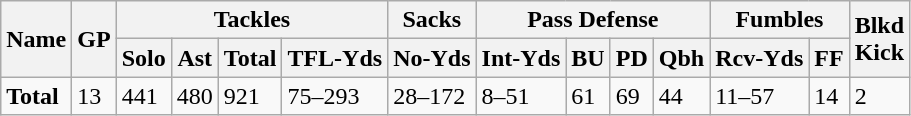<table class="wikitable" style="white-space:nowrap;">
<tr>
<th rowspan="2">Name</th>
<th rowspan="2">GP</th>
<th colspan="4">Tackles</th>
<th>Sacks</th>
<th colspan="4">Pass Defense</th>
<th colspan="2">Fumbles</th>
<th rowspan="2">Blkd<br>Kick</th>
</tr>
<tr>
<th>Solo</th>
<th>Ast</th>
<th>Total</th>
<th>TFL-Yds</th>
<th>No-Yds</th>
<th>Int-Yds</th>
<th>BU</th>
<th>PD</th>
<th>Qbh</th>
<th>Rcv-Yds</th>
<th>FF</th>
</tr>
<tr>
<td><strong>Total</strong></td>
<td>13</td>
<td>441</td>
<td>480</td>
<td>921</td>
<td>75–293</td>
<td>28–172</td>
<td>8–51</td>
<td>61</td>
<td>69</td>
<td>44</td>
<td>11–57</td>
<td>14</td>
<td>2</td>
</tr>
</table>
